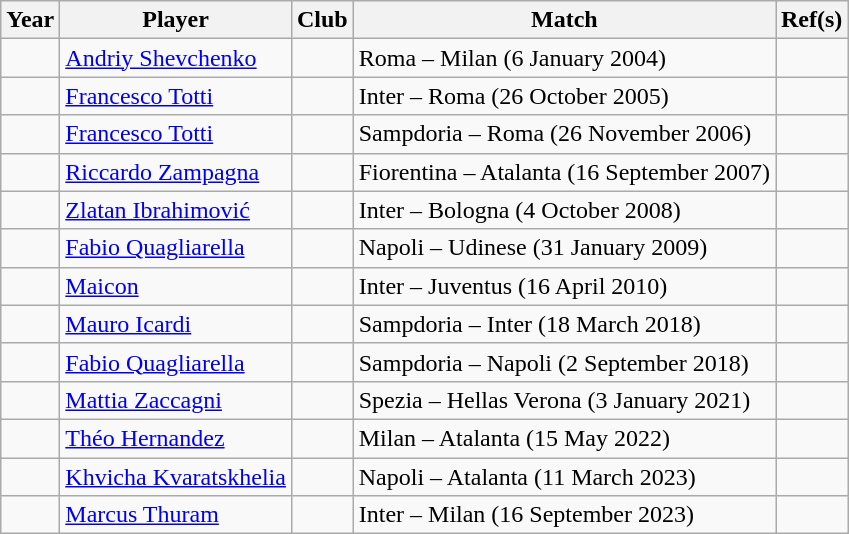<table class="wikitable">
<tr>
<th>Year</th>
<th>Player</th>
<th>Club</th>
<th>Match</th>
<th>Ref(s)</th>
</tr>
<tr>
<td></td>
<td> <a href='#'>Andriy Shevchenko</a></td>
<td></td>
<td>Roma – Milan (6 January 2004)</td>
<td></td>
</tr>
<tr>
<td></td>
<td> <a href='#'>Francesco Totti</a></td>
<td></td>
<td>Inter – Roma (26 October 2005)</td>
<td></td>
</tr>
<tr>
<td></td>
<td> <a href='#'>Francesco Totti</a></td>
<td></td>
<td>Sampdoria – Roma (26 November 2006)</td>
<td></td>
</tr>
<tr>
<td></td>
<td> <a href='#'>Riccardo Zampagna</a></td>
<td></td>
<td>Fiorentina – Atalanta (16 September 2007)</td>
<td></td>
</tr>
<tr>
<td></td>
<td> <a href='#'>Zlatan Ibrahimović</a></td>
<td></td>
<td>Inter – Bologna (4 October 2008)</td>
<td></td>
</tr>
<tr>
<td></td>
<td> <a href='#'>Fabio Quagliarella</a></td>
<td></td>
<td>Napoli – Udinese (31 January 2009)</td>
<td></td>
</tr>
<tr>
<td></td>
<td> <a href='#'>Maicon</a></td>
<td></td>
<td>Inter – Juventus (16 April 2010)</td>
<td></td>
</tr>
<tr>
<td></td>
<td> <a href='#'>Mauro Icardi</a></td>
<td></td>
<td>Sampdoria – Inter (18 March 2018)</td>
<td></td>
</tr>
<tr>
<td></td>
<td> <a href='#'>Fabio Quagliarella</a></td>
<td></td>
<td>Sampdoria – Napoli (2 September 2018)</td>
<td></td>
</tr>
<tr>
<td></td>
<td> <a href='#'>Mattia Zaccagni</a></td>
<td></td>
<td>Spezia – Hellas Verona (3 January 2021)</td>
<td></td>
</tr>
<tr>
<td></td>
<td> <a href='#'>Théo Hernandez</a></td>
<td></td>
<td>Milan – Atalanta (15 May 2022)</td>
<td></td>
</tr>
<tr>
<td></td>
<td> <a href='#'>Khvicha Kvaratskhelia</a></td>
<td></td>
<td>Napoli – Atalanta (11 March 2023)</td>
<td></td>
</tr>
<tr>
<td></td>
<td> <a href='#'>Marcus Thuram</a></td>
<td></td>
<td>Inter – Milan (16 September 2023)</td>
<td></td>
</tr>
</table>
